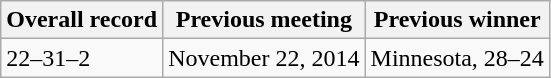<table class="wikitable">
<tr>
<th>Overall record</th>
<th>Previous meeting</th>
<th>Previous winner</th>
</tr>
<tr>
<td>22–31–2</td>
<td>November 22, 2014</td>
<td>Minnesota, 28–24</td>
</tr>
</table>
